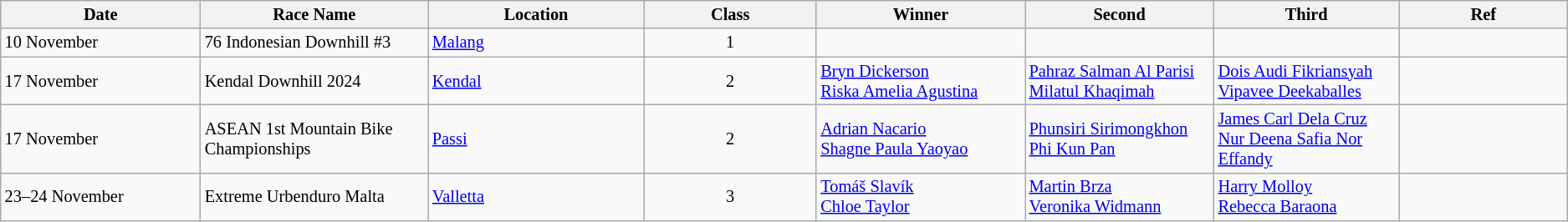<table class="wikitable sortable" style="font-size:85%;">
<tr>
<th style="width:190px;">Date</th>
<th style="width:210px;">Race Name</th>
<th style="width:210px;">Location</th>
<th style="width:170px;">Class</th>
<th width=200px>Winner</th>
<th style="width:170px;">Second</th>
<th style="width:170px;">Third</th>
<th style="width:170px;">Ref</th>
</tr>
<tr>
<td>10 November</td>
<td>76 Indonesian Downhill #3</td>
<td> <a href='#'>Malang</a></td>
<td align=center>1</td>
<td></td>
<td></td>
<td></td>
<td align=center></td>
</tr>
<tr>
<td>17 November</td>
<td>Kendal Downhill 2024</td>
<td> <a href='#'>Kendal</a></td>
<td align=center>2</td>
<td> <a href='#'>Bryn Dickerson</a><br> <a href='#'>Riska Amelia Agustina</a></td>
<td> <a href='#'>Pahraz Salman Al Parisi</a><br> <a href='#'>Milatul Khaqimah</a></td>
<td> <a href='#'>Dois Audi Fikriansyah</a><br> <a href='#'>Vipavee Deekaballes</a></td>
<td align=center></td>
</tr>
<tr>
<td>17 November</td>
<td>ASEAN 1st Mountain Bike Championships</td>
<td> <a href='#'>Passi</a></td>
<td align=center>2</td>
<td> <a href='#'>Adrian Nacario</a><br> <a href='#'>Shagne Paula Yaoyao</a></td>
<td> <a href='#'>Phunsiri Sirimongkhon</a><br> <a href='#'>Phi Kun Pan</a></td>
<td> <a href='#'>James Carl Dela Cruz</a><br> <a href='#'>Nur Deena Safia Nor Effandy</a></td>
<td align=center></td>
</tr>
<tr>
<td>23–24 November</td>
<td>Extreme Urbenduro Malta</td>
<td> <a href='#'>Valletta</a></td>
<td align=center>3</td>
<td> <a href='#'>Tomáš Slavík</a><br> <a href='#'>Chloe Taylor</a></td>
<td> <a href='#'>Martin Brza</a><br> <a href='#'>Veronika Widmann</a></td>
<td> <a href='#'>Harry Molloy</a><br> <a href='#'>Rebecca Baraona</a></td>
<td align=center></td>
</tr>
</table>
